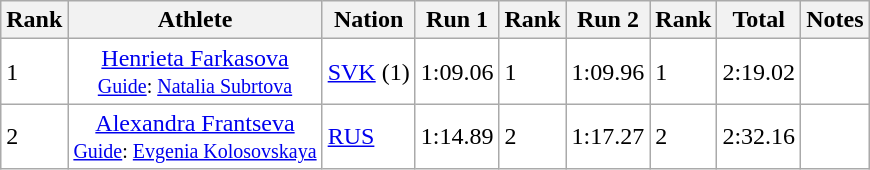<table class=wikitable>
<tr>
<th>Rank</th>
<th>Athlete</th>
<th>Nation</th>
<th>Run 1</th>
<th>Rank</th>
<th>Run 2</th>
<th>Rank</th>
<th>Total</th>
<th>Notes</th>
</tr>
<tr bgcolor="#FFFFFF">
<td>1</td>
<td align=center><a href='#'>Henrieta Farkasova</a><br><small><a href='#'>Guide</a>: <a href='#'>Natalia Subrtova</a></small></td>
<td align=left> <a href='#'>SVK</a> (1)</td>
<td align="right">1:09.06</td>
<td>1</td>
<td>1:09.96</td>
<td>1</td>
<td>2:19.02</td>
<td></td>
</tr>
<tr bgcolor="#FFFFFF">
<td>2</td>
<td align=center><a href='#'>Alexandra Frantseva</a><br><small><a href='#'>Guide</a>: <a href='#'>Evgenia Kolosovskaya</a></small></td>
<td align=left> <a href='#'>RUS</a></td>
<td align="right">1:14.89</td>
<td>2</td>
<td>1:17.27</td>
<td>2</td>
<td>2:32.16</td>
<td></td>
</tr>
</table>
